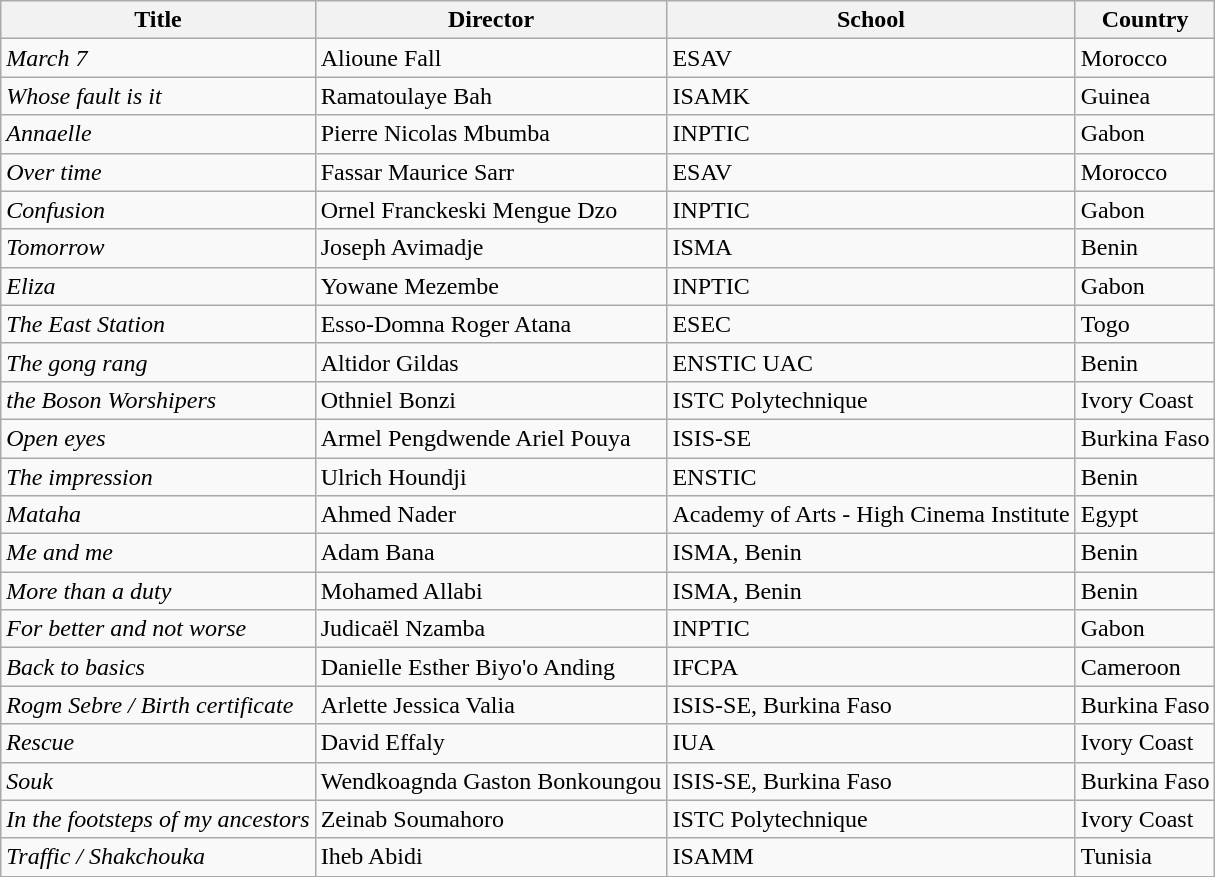<table class="wikitable">
<tr>
<th>Title</th>
<th>Director</th>
<th>School</th>
<th>Country</th>
</tr>
<tr>
<td><em>March 7</em></td>
<td>Alioune Fall</td>
<td>ESAV</td>
<td>Morocco</td>
</tr>
<tr>
<td><em>Whose fault is it</em></td>
<td>Ramatoulaye Bah</td>
<td>ISAMK</td>
<td>Guinea</td>
</tr>
<tr>
<td><em>Annaelle</em></td>
<td>Pierre Nicolas Mbumba</td>
<td>INPTIC</td>
<td>Gabon</td>
</tr>
<tr>
<td><em>Over time</em></td>
<td>Fassar Maurice Sarr</td>
<td>ESAV</td>
<td>Morocco</td>
</tr>
<tr>
<td><em>Confusion</em></td>
<td>Ornel Franckeski Mengue Dzo</td>
<td>INPTIC</td>
<td>Gabon</td>
</tr>
<tr>
<td><em>Tomorrow</em></td>
<td>Joseph Avimadje</td>
<td>ISMA</td>
<td>Benin</td>
</tr>
<tr>
<td><em>Eliza</em></td>
<td>Yowane Mezembe</td>
<td>INPTIC</td>
<td>Gabon</td>
</tr>
<tr>
<td><em>The East Station</em></td>
<td>Esso-Domna Roger Atana</td>
<td>ESEC</td>
<td>Togo</td>
</tr>
<tr>
<td><em>The gong rang</em></td>
<td>Altidor Gildas</td>
<td>ENSTIC UAC</td>
<td>Benin</td>
</tr>
<tr>
<td><em>the Boson Worshipers</em></td>
<td>Othniel Bonzi</td>
<td>ISTC Polytechnique</td>
<td>Ivory Coast</td>
</tr>
<tr>
<td><em>Open eyes</em></td>
<td>Armel Pengdwende Ariel Pouya</td>
<td>ISIS-SE</td>
<td>Burkina Faso</td>
</tr>
<tr>
<td><em>The impression</em></td>
<td>Ulrich Houndji</td>
<td>ENSTIC</td>
<td>Benin</td>
</tr>
<tr>
<td><em>Mataha</em></td>
<td>Ahmed Nader</td>
<td>Academy of Arts - High Cinema Institute</td>
<td>Egypt</td>
</tr>
<tr>
<td><em>Me and me</em></td>
<td>Adam Bana</td>
<td>ISMA, Benin</td>
<td>Benin</td>
</tr>
<tr>
<td><em>More than a duty</em></td>
<td>Mohamed Allabi</td>
<td>ISMA, Benin</td>
<td>Benin</td>
</tr>
<tr>
<td><em>For better and not worse</em></td>
<td>Judicaël Nzamba</td>
<td>INPTIC</td>
<td>Gabon</td>
</tr>
<tr>
<td><em>Back to basics</em></td>
<td>Danielle Esther Biyo'o Anding</td>
<td>IFCPA</td>
<td>Cameroon</td>
</tr>
<tr>
<td><em>Rogm Sebre / Birth certificate</em></td>
<td>Arlette Jessica Valia</td>
<td>ISIS-SE, Burkina Faso</td>
<td>Burkina Faso</td>
</tr>
<tr>
<td><em>Rescue</em></td>
<td>David Effaly</td>
<td>IUA</td>
<td>Ivory Coast</td>
</tr>
<tr>
<td><em>Souk</em></td>
<td>Wendkoagnda Gaston Bonkoungou</td>
<td>ISIS-SE, Burkina Faso</td>
<td>Burkina Faso</td>
</tr>
<tr>
<td><em>In the footsteps of my ancestors</em></td>
<td>Zeinab Soumahoro</td>
<td>ISTC Polytechnique</td>
<td>Ivory Coast</td>
</tr>
<tr>
<td><em>Traffic / Shakchouka</em></td>
<td>Iheb Abidi</td>
<td>ISAMM</td>
<td>Tunisia</td>
</tr>
</table>
